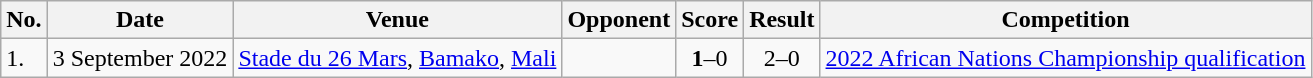<table class="wikitable">
<tr>
<th>No.</th>
<th>Date</th>
<th>Venue</th>
<th>Opponent</th>
<th>Score</th>
<th>Result</th>
<th>Competition</th>
</tr>
<tr>
<td>1.</td>
<td>3 September 2022</td>
<td><a href='#'>Stade du 26 Mars</a>, <a href='#'>Bamako</a>, <a href='#'>Mali</a></td>
<td></td>
<td align=center><strong>1</strong>–0</td>
<td align=center>2–0</td>
<td><a href='#'>2022 African Nations Championship qualification</a></td>
</tr>
</table>
